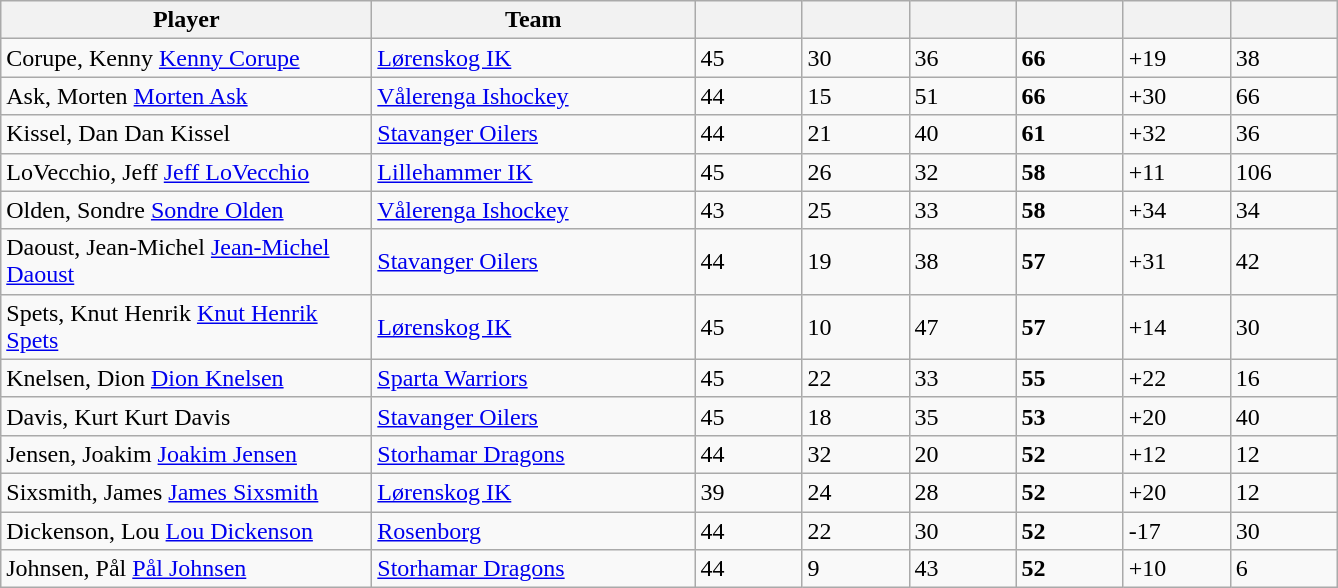<table class="wikitable sortable">
<tr>
<th style="width: 15em;">Player</th>
<th style="width: 13em;">Team</th>
<th style="width: 4em;"></th>
<th style="width: 4em;"></th>
<th style="width: 4em;"></th>
<th style="width: 4em;"></th>
<th style="width: 4em;"></th>
<th style="width: 4em;"></th>
</tr>
<tr>
<td><span>Corupe, Kenny</span> <a href='#'>Kenny Corupe</a></td>
<td><a href='#'>Lørenskog IK</a></td>
<td>45</td>
<td>30</td>
<td>36</td>
<td><strong>66</strong></td>
<td>+19</td>
<td>38</td>
</tr>
<tr>
<td><span>Ask, Morten</span> <a href='#'>Morten Ask</a></td>
<td><a href='#'>Vålerenga Ishockey</a></td>
<td>44</td>
<td>15</td>
<td>51</td>
<td><strong>66</strong></td>
<td>+30</td>
<td>66</td>
</tr>
<tr>
<td><span>Kissel, Dan</span> Dan Kissel</td>
<td><a href='#'>Stavanger Oilers</a></td>
<td>44</td>
<td>21</td>
<td>40</td>
<td><strong>61</strong></td>
<td>+32</td>
<td>36</td>
</tr>
<tr>
<td><span>LoVecchio, Jeff</span> <a href='#'>Jeff LoVecchio</a></td>
<td><a href='#'>Lillehammer IK</a></td>
<td>45</td>
<td>26</td>
<td>32</td>
<td><strong>58</strong></td>
<td>+11</td>
<td>106</td>
</tr>
<tr>
<td><span>Olden, Sondre</span> <a href='#'>Sondre Olden</a></td>
<td><a href='#'>Vålerenga Ishockey</a></td>
<td>43</td>
<td>25</td>
<td>33</td>
<td><strong>58</strong></td>
<td>+34</td>
<td>34</td>
</tr>
<tr>
<td><span>Daoust, Jean-Michel</span> <a href='#'>Jean-Michel Daoust</a></td>
<td><a href='#'>Stavanger Oilers</a></td>
<td>44</td>
<td>19</td>
<td>38</td>
<td><strong>57</strong></td>
<td>+31</td>
<td>42</td>
</tr>
<tr>
<td><span>Spets, Knut Henrik</span> <a href='#'>Knut Henrik Spets</a></td>
<td><a href='#'>Lørenskog IK</a></td>
<td>45</td>
<td>10</td>
<td>47</td>
<td><strong>57</strong></td>
<td>+14</td>
<td>30</td>
</tr>
<tr>
<td><span>Knelsen, Dion</span> <a href='#'>Dion Knelsen</a></td>
<td><a href='#'>Sparta Warriors</a></td>
<td>45</td>
<td>22</td>
<td>33</td>
<td><strong>55</strong></td>
<td>+22</td>
<td>16</td>
</tr>
<tr>
<td><span>Davis, Kurt</span> Kurt Davis</td>
<td><a href='#'>Stavanger Oilers</a></td>
<td>45</td>
<td>18</td>
<td>35</td>
<td><strong>53</strong></td>
<td>+20</td>
<td>40</td>
</tr>
<tr>
<td><span>Jensen, Joakim</span> <a href='#'>Joakim Jensen</a></td>
<td><a href='#'>Storhamar Dragons</a></td>
<td>44</td>
<td>32</td>
<td>20</td>
<td><strong>52</strong></td>
<td>+12</td>
<td>12</td>
</tr>
<tr>
<td><span>Sixsmith, James</span> <a href='#'>James Sixsmith</a></td>
<td><a href='#'>Lørenskog IK</a></td>
<td>39</td>
<td>24</td>
<td>28</td>
<td><strong>52</strong></td>
<td>+20</td>
<td>12</td>
</tr>
<tr>
<td><span>Dickenson, Lou</span> <a href='#'>Lou Dickenson</a></td>
<td><a href='#'>Rosenborg</a></td>
<td>44</td>
<td>22</td>
<td>30</td>
<td><strong>52</strong></td>
<td>-17</td>
<td>30</td>
</tr>
<tr>
<td><span>Johnsen, Pål</span> <a href='#'>Pål Johnsen</a></td>
<td><a href='#'>Storhamar Dragons</a></td>
<td>44</td>
<td>9</td>
<td>43</td>
<td><strong>52</strong></td>
<td>+10</td>
<td>6</td>
</tr>
</table>
